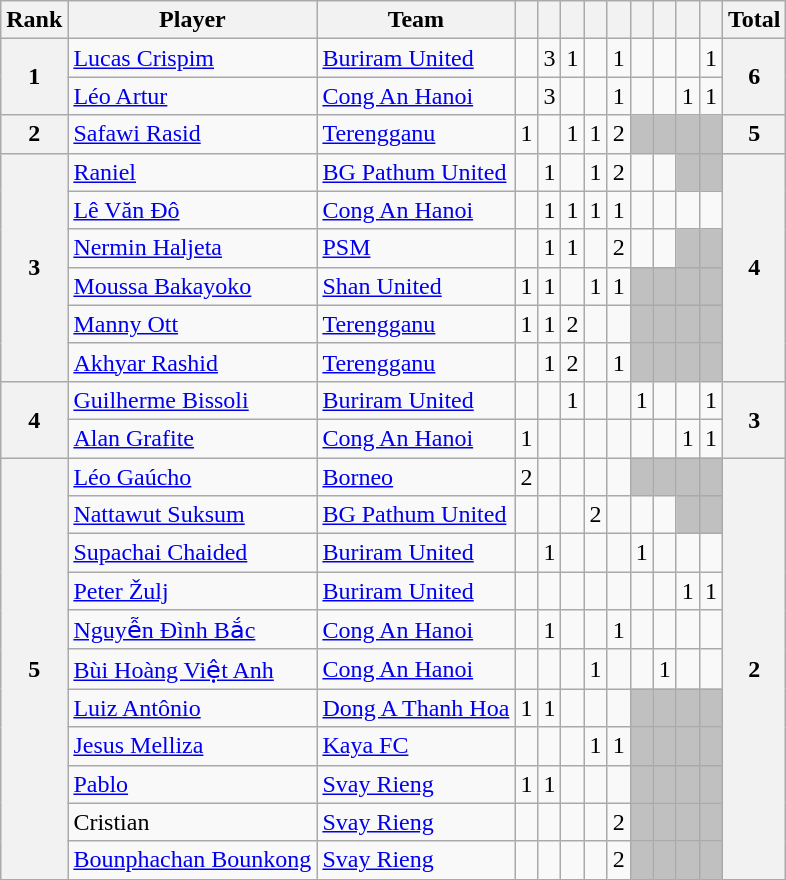<table class="wikitable" style="text-align:center">
<tr>
<th>Rank</th>
<th>Player</th>
<th>Team</th>
<th></th>
<th></th>
<th></th>
<th></th>
<th></th>
<th></th>
<th></th>
<th></th>
<th></th>
<th>Total</th>
</tr>
<tr>
<th rowspan="2">1</th>
<td align=left> <a href='#'>Lucas Crispim</a></td>
<td align=left> <a href='#'>Buriram United</a></td>
<td></td>
<td>3</td>
<td>1</td>
<td></td>
<td>1</td>
<td></td>
<td></td>
<td></td>
<td>1</td>
<th rowspan="2">6</th>
</tr>
<tr>
<td align=left> <a href='#'>Léo Artur</a></td>
<td align=left> <a href='#'>Cong An Hanoi</a></td>
<td></td>
<td>3</td>
<td></td>
<td></td>
<td>1</td>
<td></td>
<td></td>
<td>1</td>
<td>1</td>
</tr>
<tr>
<th rowspan="1">2</th>
<td align=left> <a href='#'>Safawi Rasid</a></td>
<td align=left> <a href='#'>Terengganu</a></td>
<td>1</td>
<td></td>
<td>1</td>
<td>1</td>
<td>2</td>
<td style="background-color: silver"></td>
<td style="background-color: silver"></td>
<td style="background-color: silver"></td>
<td style="background-color: silver"></td>
<th rowspan="1">5</th>
</tr>
<tr>
<th rowspan="6">3</th>
<td align=left> <a href='#'>Raniel</a></td>
<td align=left> <a href='#'>BG Pathum United</a></td>
<td></td>
<td>1</td>
<td></td>
<td>1</td>
<td>2</td>
<td></td>
<td></td>
<td style="background-color: silver"></td>
<td style="background-color: silver"></td>
<th rowspan="6">4</th>
</tr>
<tr>
<td align=left> <a href='#'>Lê Văn Đô</a></td>
<td align=left> <a href='#'>Cong An Hanoi</a></td>
<td></td>
<td>1</td>
<td>1</td>
<td>1</td>
<td>1</td>
<td></td>
<td></td>
<td></td>
<td></td>
</tr>
<tr>
<td align=left> <a href='#'>Nermin Haljeta</a></td>
<td align=left> <a href='#'>PSM</a></td>
<td></td>
<td>1</td>
<td>1</td>
<td></td>
<td>2</td>
<td></td>
<td></td>
<td style="background-color: silver"></td>
<td style="background-color: silver"></td>
</tr>
<tr>
<td align=left> <a href='#'>Moussa Bakayoko</a></td>
<td align=left> <a href='#'>Shan United</a></td>
<td>1</td>
<td>1</td>
<td></td>
<td>1</td>
<td>1</td>
<td style="background-color: silver"></td>
<td style="background-color: silver"></td>
<td style="background-color: silver"></td>
<td style="background-color: silver"></td>
</tr>
<tr>
<td align=left> <a href='#'>Manny Ott</a></td>
<td align=left> <a href='#'>Terengganu</a></td>
<td>1</td>
<td>1</td>
<td>2</td>
<td></td>
<td></td>
<td style="background-color: silver"></td>
<td style="background-color: silver"></td>
<td style="background-color: silver"></td>
<td style="background-color: silver"></td>
</tr>
<tr>
<td align=left> <a href='#'>Akhyar Rashid</a></td>
<td align=left> <a href='#'>Terengganu</a></td>
<td></td>
<td>1</td>
<td>2</td>
<td></td>
<td>1</td>
<td style="background-color: silver"></td>
<td style="background-color: silver"></td>
<td style="background-color: silver"></td>
<td style="background-color: silver"></td>
</tr>
<tr>
<th rowspan="2">4</th>
<td align=left> <a href='#'>Guilherme Bissoli</a></td>
<td align=left> <a href='#'>Buriram United</a></td>
<td></td>
<td></td>
<td>1</td>
<td></td>
<td></td>
<td>1</td>
<td></td>
<td></td>
<td>1</td>
<th rowspan="2">3</th>
</tr>
<tr>
<td align=left> <a href='#'>Alan Grafite</a></td>
<td align=left> <a href='#'>Cong An Hanoi</a></td>
<td>1</td>
<td></td>
<td></td>
<td></td>
<td></td>
<td></td>
<td></td>
<td>1</td>
<td>1</td>
</tr>
<tr>
<th rowspan="11">5</th>
<td align=left> <a href='#'>Léo Gaúcho</a></td>
<td align=left> <a href='#'>Borneo</a></td>
<td>2</td>
<td></td>
<td></td>
<td></td>
<td></td>
<td style="background-color: silver"></td>
<td style="background-color: silver"></td>
<td style="background-color: silver"></td>
<td style="background-color: silver"></td>
<th rowspan="11">2</th>
</tr>
<tr>
<td align=left> <a href='#'>Nattawut Suksum</a></td>
<td align=left> <a href='#'>BG Pathum United</a></td>
<td></td>
<td></td>
<td></td>
<td>2</td>
<td></td>
<td></td>
<td></td>
<td style="background-color: silver"></td>
<td style="background-color: silver"></td>
</tr>
<tr>
<td align=left> <a href='#'>Supachai Chaided</a></td>
<td align=left> <a href='#'>Buriram United</a></td>
<td></td>
<td>1</td>
<td></td>
<td></td>
<td></td>
<td>1</td>
<td></td>
<td></td>
<td></td>
</tr>
<tr>
<td align=left> <a href='#'>Peter Žulj</a></td>
<td align=left> <a href='#'>Buriram United</a></td>
<td></td>
<td></td>
<td></td>
<td></td>
<td></td>
<td></td>
<td></td>
<td>1</td>
<td>1</td>
</tr>
<tr>
<td align=left> <a href='#'>Nguyễn Đình Bắc</a></td>
<td align=left> <a href='#'>Cong An Hanoi</a></td>
<td></td>
<td>1</td>
<td></td>
<td></td>
<td>1</td>
<td></td>
<td></td>
<td></td>
<td></td>
</tr>
<tr>
<td align=left> <a href='#'>Bùi Hoàng Việt Anh</a></td>
<td align=left> <a href='#'>Cong An Hanoi</a></td>
<td></td>
<td></td>
<td></td>
<td>1</td>
<td></td>
<td></td>
<td>1</td>
<td></td>
<td></td>
</tr>
<tr>
<td align=left> <a href='#'>Luiz Antônio</a></td>
<td align=left> <a href='#'>Dong A Thanh Hoa</a></td>
<td>1</td>
<td>1</td>
<td></td>
<td></td>
<td></td>
<td style="background-color: silver"></td>
<td style="background-color: silver"></td>
<td style="background-color: silver"></td>
<td style="background-color: silver"></td>
</tr>
<tr>
<td align=left> <a href='#'>Jesus Melliza</a></td>
<td align=left> <a href='#'>Kaya FC</a></td>
<td></td>
<td></td>
<td></td>
<td>1</td>
<td>1</td>
<td style="background-color: silver"></td>
<td style="background-color: silver"></td>
<td style="background-color: silver"></td>
<td style="background-color: silver"></td>
</tr>
<tr>
<td align=left> <a href='#'>Pablo</a></td>
<td align=left> <a href='#'>Svay Rieng</a></td>
<td>1</td>
<td>1</td>
<td></td>
<td></td>
<td></td>
<td style="background-color: silver"></td>
<td style="background-color: silver"></td>
<td style="background-color: silver"></td>
<td style="background-color: silver"></td>
</tr>
<tr>
<td align=left> Cristian</td>
<td align=left> <a href='#'>Svay Rieng</a></td>
<td></td>
<td></td>
<td></td>
<td></td>
<td>2</td>
<td style="background-color: silver"></td>
<td style="background-color: silver"></td>
<td style="background-color: silver"></td>
<td style="background-color: silver"></td>
</tr>
<tr>
<td align=left> <a href='#'>Bounphachan Bounkong</a></td>
<td align=left> <a href='#'>Svay Rieng</a></td>
<td></td>
<td></td>
<td></td>
<td></td>
<td>2</td>
<td style="background-color: silver"></td>
<td style="background-color: silver"></td>
<td style="background-color: silver"></td>
<td style="background-color: silver"></td>
</tr>
</table>
